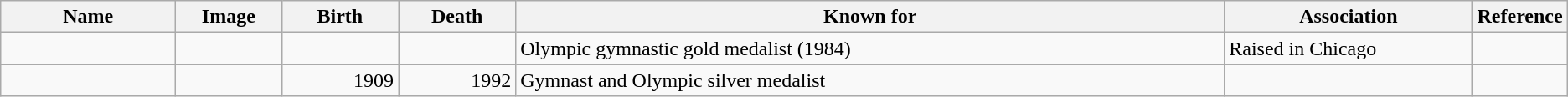<table class="wikitable sortable">
<tr>
<th scope="col" width="140">Name</th>
<th scope="col" width="80" class="unsortable">Image</th>
<th scope="col" width="90">Birth</th>
<th scope="col" width="90">Death</th>
<th scope="col" width="600" class="unsortable">Known for</th>
<th scope="col" width="200" class="unsortable">Association</th>
<th scope="col" width="30" class="unsortable">Reference</th>
</tr>
<tr>
<td></td>
<td></td>
<td align=right></td>
<td></td>
<td>Olympic gymnastic gold medalist (1984)</td>
<td>Raised in Chicago</td>
<td align="center"></td>
</tr>
<tr>
<td></td>
<td></td>
<td align=right>1909</td>
<td align=right>1992</td>
<td>Gymnast and Olympic silver medalist</td>
<td></td>
<td></td>
</tr>
</table>
